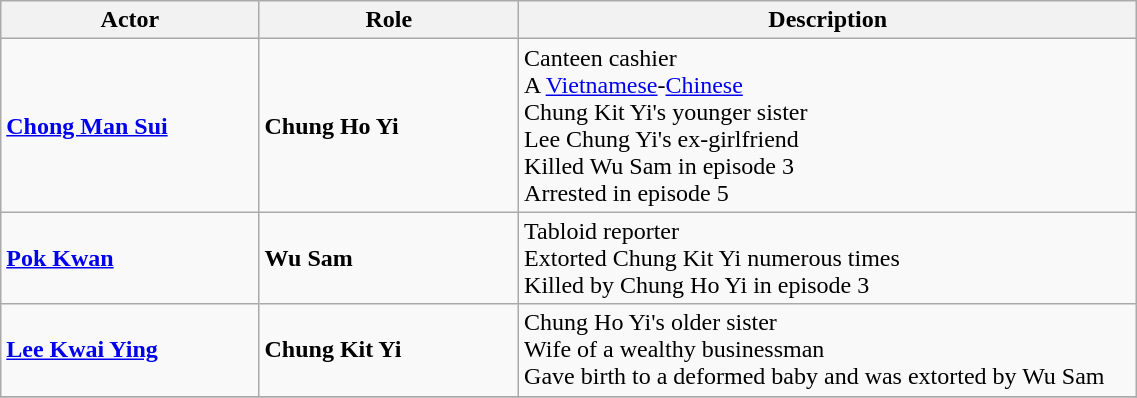<table class="wikitable" width="60%">
<tr>
<th style="width:6%">Actor</th>
<th style="width:6%">Role</th>
<th style="width:15%">Description</th>
</tr>
<tr>
<td><strong><a href='#'>Chong Man Sui</a></strong></td>
<td><strong>Chung Ho Yi</strong></td>
<td>Canteen cashier<br>A <a href='#'>Vietnamese</a>-<a href='#'>Chinese</a><br>Chung Kit Yi's younger sister<br>Lee Chung Yi's ex-girlfriend<br>Killed Wu Sam in episode 3<br>Arrested in episode 5</td>
</tr>
<tr>
<td><strong><a href='#'>Pok Kwan</a></strong></td>
<td><strong>Wu Sam</strong></td>
<td>Tabloid reporter<br>Extorted Chung Kit Yi numerous times<br>Killed by Chung Ho Yi in episode 3</td>
</tr>
<tr>
<td><strong><a href='#'>Lee Kwai Ying</a></strong></td>
<td><strong>Chung Kit Yi</strong></td>
<td>Chung Ho Yi's older sister<br>Wife of a wealthy businessman<br>Gave birth to a deformed baby and was extorted by Wu Sam</td>
</tr>
<tr>
</tr>
</table>
